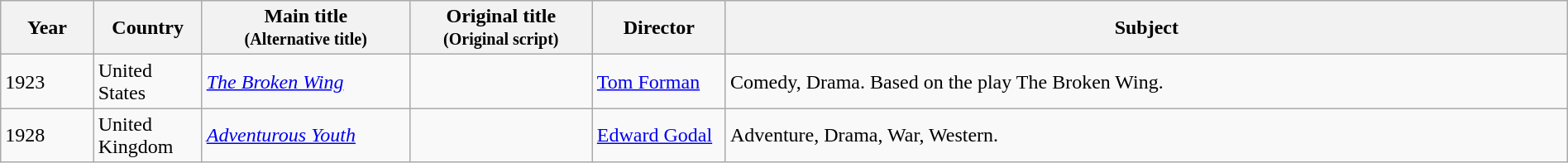<table class="wikitable sortable" style="width:100%;">
<tr>
<th>Year</th>
<th width= 80>Country</th>
<th class="unsortable" style="width:160px;">Main title<br><small>(Alternative title)</small></th>
<th class="unsortable" style="width:140px;">Original title<br><small>(Original script)</small></th>
<th width=100>Director</th>
<th class="unsortable">Subject</th>
</tr>
<tr>
<td>1923</td>
<td>United States</td>
<td><em><a href='#'>The Broken Wing</a></em></td>
<td></td>
<td><a href='#'>Tom Forman</a></td>
<td>Comedy, Drama. Based on the play The Broken Wing.</td>
</tr>
<tr>
<td>1928</td>
<td>United Kingdom</td>
<td><em><a href='#'>Adventurous Youth</a></em></td>
<td></td>
<td><a href='#'>Edward Godal</a></td>
<td>Adventure, Drama, War, Western.</td>
</tr>
</table>
